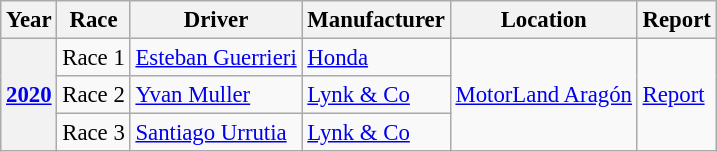<table class="wikitable" style="font-size: 95%;">
<tr>
<th>Year</th>
<th>Race</th>
<th>Driver</th>
<th>Manufacturer</th>
<th>Location</th>
<th>Report</th>
</tr>
<tr>
<th rowspan=3><a href='#'>2020</a></th>
<td>Race 1</td>
<td> <a href='#'>Esteban Guerrieri</a></td>
<td> <a href='#'>Honda</a></td>
<td rowspan=3><a href='#'>MotorLand Aragón</a></td>
<td rowspan=3><a href='#'>Report</a></td>
</tr>
<tr>
<td>Race 2</td>
<td> <a href='#'>Yvan Muller</a></td>
<td> <a href='#'>Lynk & Co</a></td>
</tr>
<tr>
<td>Race 3</td>
<td> <a href='#'>Santiago Urrutia</a></td>
<td> <a href='#'>Lynk & Co</a></td>
</tr>
</table>
